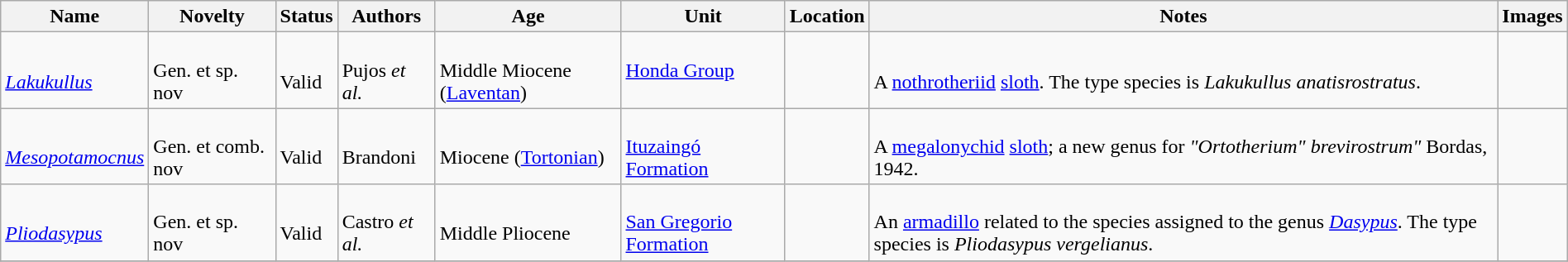<table class="wikitable sortable" align="center" width="100%">
<tr>
<th>Name</th>
<th>Novelty</th>
<th>Status</th>
<th>Authors</th>
<th>Age</th>
<th>Unit</th>
<th>Location</th>
<th>Notes</th>
<th>Images</th>
</tr>
<tr>
<td><br><em><a href='#'>Lakukullus</a></em></td>
<td><br>Gen. et sp. nov</td>
<td><br>Valid</td>
<td><br>Pujos <em>et al.</em></td>
<td><br>Middle Miocene (<a href='#'>Laventan</a>)</td>
<td><a href='#'>Honda Group</a></td>
<td><br></td>
<td><br>A <a href='#'>nothrotheriid</a> <a href='#'>sloth</a>. The type species is <em>Lakukullus anatisrostratus</em>.</td>
<td></td>
</tr>
<tr>
<td><br><em><a href='#'>Mesopotamocnus</a></em></td>
<td><br>Gen. et comb. nov</td>
<td><br>Valid</td>
<td><br>Brandoni</td>
<td><br>Miocene (<a href='#'>Tortonian</a>)</td>
<td><br><a href='#'>Ituzaingó Formation</a></td>
<td><br></td>
<td><br>A <a href='#'>megalonychid</a> <a href='#'>sloth</a>; a new genus for <em>"Ortotherium" brevirostrum"</em> Bordas, 1942.</td>
<td></td>
</tr>
<tr>
<td><br><em><a href='#'>Pliodasypus</a></em></td>
<td><br>Gen. et sp. nov</td>
<td><br>Valid</td>
<td><br>Castro <em>et al.</em></td>
<td><br>Middle Pliocene</td>
<td><br><a href='#'>San Gregorio Formation</a></td>
<td><br></td>
<td><br>An <a href='#'>armadillo</a> related to the species assigned to the genus <em><a href='#'>Dasypus</a></em>. The type species is <em>Pliodasypus vergelianus</em>.</td>
<td></td>
</tr>
<tr>
</tr>
</table>
